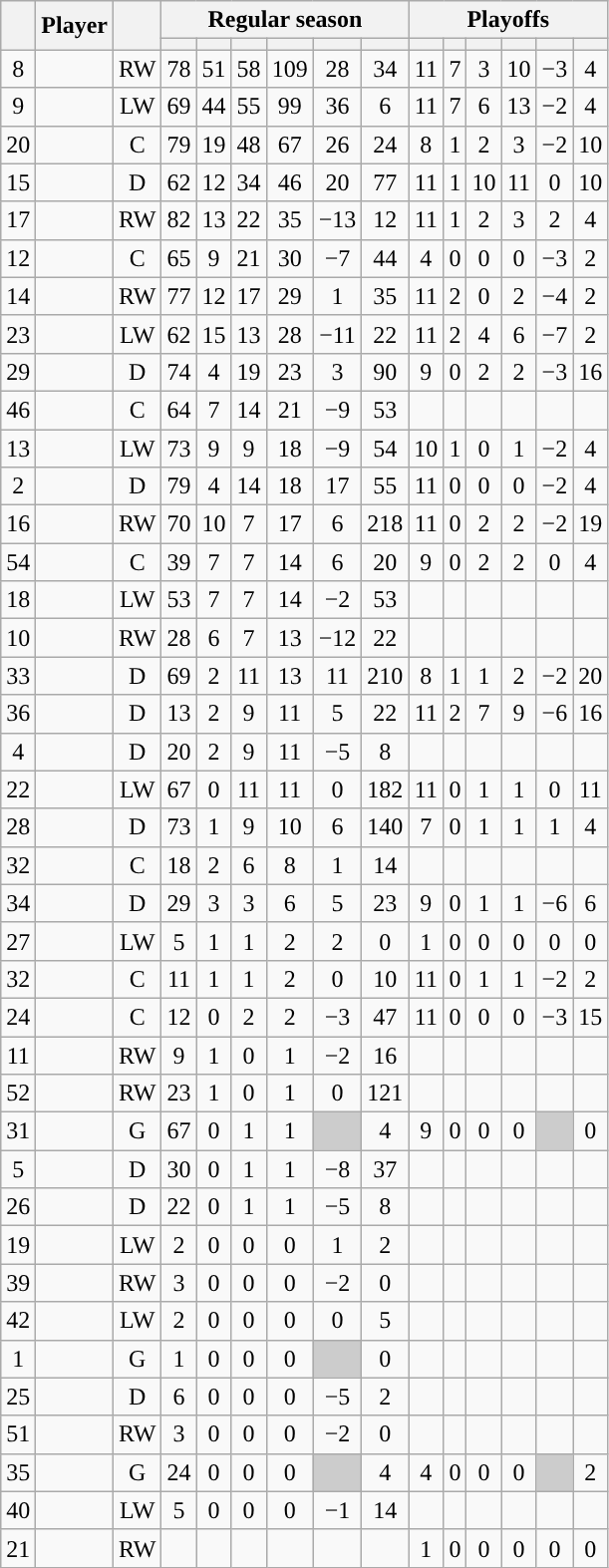<table class="wikitable sortable plainrowheaders" style="text-align:center;">
<tr>
<th scope="col" data-sort-type="number" rowspan="2"></th>
<th scope="col" rowspan="2">Player</th>
<th scope="col" rowspan="2"></th>
<th scope=colgroup colspan=6>Regular season</th>
<th scope=colgroup colspan=6>Playoffs</th>
</tr>
<tr>
<th scope="col" data-sort-type="number"></th>
<th scope="col" data-sort-type="number"></th>
<th scope="col" data-sort-type="number"></th>
<th scope="col" data-sort-type="number"></th>
<th scope="col" data-sort-type="number"></th>
<th scope="col" data-sort-type="number"></th>
<th scope="col" data-sort-type="number"></th>
<th scope="col" data-sort-type="number"></th>
<th scope="col" data-sort-type="number"></th>
<th scope="col" data-sort-type="number"></th>
<th scope="col" data-sort-type="number"></th>
<th scope="col" data-sort-type="number"></th>
</tr>
<tr>
<td scope="row">8</td>
<td align="left"></td>
<td>RW</td>
<td>78</td>
<td>51</td>
<td>58</td>
<td>109</td>
<td>28</td>
<td>34</td>
<td>11</td>
<td>7</td>
<td>3</td>
<td>10</td>
<td>−3</td>
<td>4</td>
</tr>
<tr>
<td scope="row">9</td>
<td align="left"></td>
<td>LW</td>
<td>69</td>
<td>44</td>
<td>55</td>
<td>99</td>
<td>36</td>
<td>6</td>
<td>11</td>
<td>7</td>
<td>6</td>
<td>13</td>
<td>−2</td>
<td>4</td>
</tr>
<tr>
<td scope="row">20</td>
<td align="left"></td>
<td>C</td>
<td>79</td>
<td>19</td>
<td>48</td>
<td>67</td>
<td>26</td>
<td>24</td>
<td>8</td>
<td>1</td>
<td>2</td>
<td>3</td>
<td>−2</td>
<td>10</td>
</tr>
<tr>
<td scope="row">15</td>
<td align="left"></td>
<td>D</td>
<td>62</td>
<td>12</td>
<td>34</td>
<td>46</td>
<td>20</td>
<td>77</td>
<td>11</td>
<td>1</td>
<td>10</td>
<td>11</td>
<td>0</td>
<td>10</td>
</tr>
<tr>
<td scope="row">17</td>
<td align="left"></td>
<td>RW</td>
<td>82</td>
<td>13</td>
<td>22</td>
<td>35</td>
<td>−13</td>
<td>12</td>
<td>11</td>
<td>1</td>
<td>2</td>
<td>3</td>
<td>2</td>
<td>4</td>
</tr>
<tr>
<td scope="row">12</td>
<td align="left"></td>
<td>C</td>
<td>65</td>
<td>9</td>
<td>21</td>
<td>30</td>
<td>−7</td>
<td>44</td>
<td>4</td>
<td>0</td>
<td>0</td>
<td>0</td>
<td>−3</td>
<td>2</td>
</tr>
<tr>
<td scope="row">14</td>
<td align="left"></td>
<td>RW</td>
<td>77</td>
<td>12</td>
<td>17</td>
<td>29</td>
<td>1</td>
<td>35</td>
<td>11</td>
<td>2</td>
<td>0</td>
<td>2</td>
<td>−4</td>
<td>2</td>
</tr>
<tr>
<td scope="row">23</td>
<td align="left"></td>
<td>LW</td>
<td>62</td>
<td>15</td>
<td>13</td>
<td>28</td>
<td>−11</td>
<td>22</td>
<td>11</td>
<td>2</td>
<td>4</td>
<td>6</td>
<td>−7</td>
<td>2</td>
</tr>
<tr>
<td scope="row">29</td>
<td align="left"></td>
<td>D</td>
<td>74</td>
<td>4</td>
<td>19</td>
<td>23</td>
<td>3</td>
<td>90</td>
<td>9</td>
<td>0</td>
<td>2</td>
<td>2</td>
<td>−3</td>
<td>16</td>
</tr>
<tr>
<td scope="row">46</td>
<td align="left"></td>
<td>C</td>
<td>64</td>
<td>7</td>
<td>14</td>
<td>21</td>
<td>−9</td>
<td>53</td>
<td></td>
<td></td>
<td></td>
<td></td>
<td></td>
<td></td>
</tr>
<tr>
<td scope="row">13</td>
<td align="left"></td>
<td>LW</td>
<td>73</td>
<td>9</td>
<td>9</td>
<td>18</td>
<td>−9</td>
<td>54</td>
<td>10</td>
<td>1</td>
<td>0</td>
<td>1</td>
<td>−2</td>
<td>4</td>
</tr>
<tr>
<td scope="row">2</td>
<td align="left"></td>
<td>D</td>
<td>79</td>
<td>4</td>
<td>14</td>
<td>18</td>
<td>17</td>
<td>55</td>
<td>11</td>
<td>0</td>
<td>0</td>
<td>0</td>
<td>−2</td>
<td>4</td>
</tr>
<tr>
<td scope="row">16</td>
<td align="left"></td>
<td>RW</td>
<td>70</td>
<td>10</td>
<td>7</td>
<td>17</td>
<td>6</td>
<td>218</td>
<td>11</td>
<td>0</td>
<td>2</td>
<td>2</td>
<td>−2</td>
<td>19</td>
</tr>
<tr>
<td scope="row">54</td>
<td align="left"></td>
<td>C</td>
<td>39</td>
<td>7</td>
<td>7</td>
<td>14</td>
<td>6</td>
<td>20</td>
<td>9</td>
<td>0</td>
<td>2</td>
<td>2</td>
<td>0</td>
<td>4</td>
</tr>
<tr>
<td scope="row">18</td>
<td align="left"></td>
<td>LW</td>
<td>53</td>
<td>7</td>
<td>7</td>
<td>14</td>
<td>−2</td>
<td>53</td>
<td></td>
<td></td>
<td></td>
<td></td>
<td></td>
<td></td>
</tr>
<tr>
<td scope="row">10</td>
<td align="left"></td>
<td>RW</td>
<td>28</td>
<td>6</td>
<td>7</td>
<td>13</td>
<td>−12</td>
<td>22</td>
<td></td>
<td></td>
<td></td>
<td></td>
<td></td>
<td></td>
</tr>
<tr>
<td scope="row">33</td>
<td align="left"></td>
<td>D</td>
<td>69</td>
<td>2</td>
<td>11</td>
<td>13</td>
<td>11</td>
<td>210</td>
<td>8</td>
<td>1</td>
<td>1</td>
<td>2</td>
<td>−2</td>
<td>20</td>
</tr>
<tr>
<td scope="row">36</td>
<td align="left"></td>
<td>D</td>
<td>13</td>
<td>2</td>
<td>9</td>
<td>11</td>
<td>5</td>
<td>22</td>
<td>11</td>
<td>2</td>
<td>7</td>
<td>9</td>
<td>−6</td>
<td>16</td>
</tr>
<tr>
<td scope="row">4</td>
<td align="left"></td>
<td>D</td>
<td>20</td>
<td>2</td>
<td>9</td>
<td>11</td>
<td>−5</td>
<td>8</td>
<td></td>
<td></td>
<td></td>
<td></td>
<td></td>
<td></td>
</tr>
<tr>
<td scope="row">22</td>
<td align="left"></td>
<td>LW</td>
<td>67</td>
<td>0</td>
<td>11</td>
<td>11</td>
<td>0</td>
<td>182</td>
<td>11</td>
<td>0</td>
<td>1</td>
<td>1</td>
<td>0</td>
<td>11</td>
</tr>
<tr>
<td scope="row">28</td>
<td align="left"></td>
<td>D</td>
<td>73</td>
<td>1</td>
<td>9</td>
<td>10</td>
<td>6</td>
<td>140</td>
<td>7</td>
<td>0</td>
<td>1</td>
<td>1</td>
<td>1</td>
<td>4</td>
</tr>
<tr>
<td scope="row">32</td>
<td align="left"></td>
<td>C</td>
<td>18</td>
<td>2</td>
<td>6</td>
<td>8</td>
<td>1</td>
<td>14</td>
<td></td>
<td></td>
<td></td>
<td></td>
<td></td>
<td></td>
</tr>
<tr>
<td scope="row">34</td>
<td align="left"></td>
<td>D</td>
<td>29</td>
<td>3</td>
<td>3</td>
<td>6</td>
<td>5</td>
<td>23</td>
<td>9</td>
<td>0</td>
<td>1</td>
<td>1</td>
<td>−6</td>
<td>6</td>
</tr>
<tr>
<td scope="row">27</td>
<td align="left"></td>
<td>LW</td>
<td>5</td>
<td>1</td>
<td>1</td>
<td>2</td>
<td>2</td>
<td>0</td>
<td>1</td>
<td>0</td>
<td>0</td>
<td>0</td>
<td>0</td>
<td>0</td>
</tr>
<tr>
<td scope="row">32</td>
<td align="left"></td>
<td>C</td>
<td>11</td>
<td>1</td>
<td>1</td>
<td>2</td>
<td>0</td>
<td>10</td>
<td>11</td>
<td>0</td>
<td>1</td>
<td>1</td>
<td>−2</td>
<td>2</td>
</tr>
<tr>
<td scope="row">24</td>
<td align="left"></td>
<td>C</td>
<td>12</td>
<td>0</td>
<td>2</td>
<td>2</td>
<td>−3</td>
<td>47</td>
<td>11</td>
<td>0</td>
<td>0</td>
<td>0</td>
<td>−3</td>
<td>15</td>
</tr>
<tr>
<td scope="row">11</td>
<td align="left"></td>
<td>RW</td>
<td>9</td>
<td>1</td>
<td>0</td>
<td>1</td>
<td>−2</td>
<td>16</td>
<td></td>
<td></td>
<td></td>
<td></td>
<td></td>
<td></td>
</tr>
<tr>
<td scope="row">52</td>
<td align="left"></td>
<td>RW</td>
<td>23</td>
<td>1</td>
<td>0</td>
<td>1</td>
<td>0</td>
<td>121</td>
<td></td>
<td></td>
<td></td>
<td></td>
<td></td>
<td></td>
</tr>
<tr>
<td scope="row">31</td>
<td align="left"></td>
<td>G</td>
<td>67</td>
<td>0</td>
<td>1</td>
<td>1</td>
<td style="background:#ccc"></td>
<td>4</td>
<td>9</td>
<td>0</td>
<td>0</td>
<td>0</td>
<td style="background:#ccc"></td>
<td>0</td>
</tr>
<tr>
<td scope="row">5</td>
<td align="left"></td>
<td>D</td>
<td>30</td>
<td>0</td>
<td>1</td>
<td>1</td>
<td>−8</td>
<td>37</td>
<td></td>
<td></td>
<td></td>
<td></td>
<td></td>
<td></td>
</tr>
<tr>
<td scope="row">26</td>
<td align="left"></td>
<td>D</td>
<td>22</td>
<td>0</td>
<td>1</td>
<td>1</td>
<td>−5</td>
<td>8</td>
<td></td>
<td></td>
<td></td>
<td></td>
<td></td>
<td></td>
</tr>
<tr>
<td scope="row">19</td>
<td align="left"></td>
<td>LW</td>
<td>2</td>
<td>0</td>
<td>0</td>
<td>0</td>
<td>1</td>
<td>2</td>
<td></td>
<td></td>
<td></td>
<td></td>
<td></td>
<td></td>
</tr>
<tr>
<td scope="row">39</td>
<td align="left"></td>
<td>RW</td>
<td>3</td>
<td>0</td>
<td>0</td>
<td>0</td>
<td>−2</td>
<td>0</td>
<td></td>
<td></td>
<td></td>
<td></td>
<td></td>
<td></td>
</tr>
<tr>
<td scope="row">42</td>
<td align="left"></td>
<td>LW</td>
<td>2</td>
<td>0</td>
<td>0</td>
<td>0</td>
<td>0</td>
<td>5</td>
<td></td>
<td></td>
<td></td>
<td></td>
<td></td>
<td></td>
</tr>
<tr>
<td scope="row">1</td>
<td align="left"></td>
<td>G</td>
<td>1</td>
<td>0</td>
<td>0</td>
<td>0</td>
<td style="background:#ccc"></td>
<td>0</td>
<td></td>
<td></td>
<td></td>
<td></td>
<td></td>
<td></td>
</tr>
<tr>
<td scope="row">25</td>
<td align="left"></td>
<td>D</td>
<td>6</td>
<td>0</td>
<td>0</td>
<td>0</td>
<td>−5</td>
<td>2</td>
<td></td>
<td></td>
<td></td>
<td></td>
<td></td>
<td></td>
</tr>
<tr>
<td scope="row">51</td>
<td align="left"></td>
<td>RW</td>
<td>3</td>
<td>0</td>
<td>0</td>
<td>0</td>
<td>−2</td>
<td>0</td>
<td></td>
<td></td>
<td></td>
<td></td>
<td></td>
<td></td>
</tr>
<tr>
<td scope="row">35</td>
<td align="left"></td>
<td>G</td>
<td>24</td>
<td>0</td>
<td>0</td>
<td>0</td>
<td style="background:#ccc"></td>
<td>4</td>
<td>4</td>
<td>0</td>
<td>0</td>
<td>0</td>
<td style="background:#ccc"></td>
<td>2</td>
</tr>
<tr>
<td scope="row">40</td>
<td align="left"></td>
<td>LW</td>
<td>5</td>
<td>0</td>
<td>0</td>
<td>0</td>
<td>−1</td>
<td>14</td>
<td></td>
<td></td>
<td></td>
<td></td>
<td></td>
<td></td>
</tr>
<tr>
<td scope="row">21</td>
<td align="left"></td>
<td>RW</td>
<td></td>
<td></td>
<td></td>
<td></td>
<td></td>
<td></td>
<td>1</td>
<td>0</td>
<td>0</td>
<td>0</td>
<td>0</td>
<td>0</td>
</tr>
</table>
